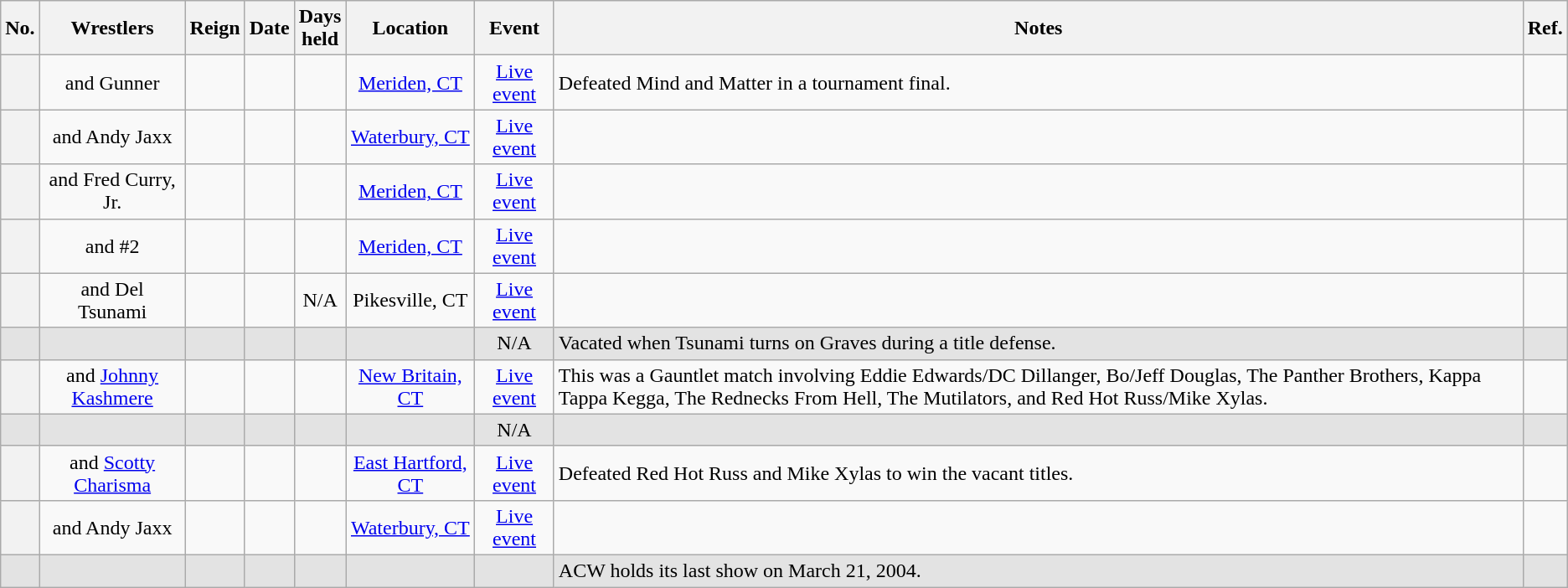<table class="wikitable sortable" style="text-align: center">
<tr>
<th>No.</th>
<th>Wrestlers</th>
<th>Reign</th>
<th>Date</th>
<th>Days<br>held</th>
<th>Location</th>
<th>Event</th>
<th>Notes</th>
<th>Ref.</th>
</tr>
<tr>
<th></th>
<td> and Gunner<br></td>
<td></td>
<td></td>
<td></td>
<td><a href='#'>Meriden, CT</a></td>
<td><a href='#'>Live event</a></td>
<td align="left">Defeated Mind and Matter in a tournament final.</td>
<td></td>
</tr>
<tr>
<th></th>
<td> and Andy Jaxx<br></td>
<td></td>
<td></td>
<td></td>
<td><a href='#'>Waterbury, CT</a></td>
<td><a href='#'>Live event</a></td>
<td align="left"></td>
<td></td>
</tr>
<tr>
<th></th>
<td> and Fred Curry, Jr.</td>
<td></td>
<td></td>
<td></td>
<td><a href='#'>Meriden, CT</a></td>
<td><a href='#'>Live event</a></td>
<td align="left"></td>
<td></td>
</tr>
<tr>
<th></th>
<td> and #2<br></td>
<td></td>
<td></td>
<td></td>
<td><a href='#'>Meriden, CT</a></td>
<td><a href='#'>Live event</a></td>
<td align="left"></td>
<td></td>
</tr>
<tr>
<th></th>
<td> and Del Tsunami</td>
<td></td>
<td></td>
<td>N/A</td>
<td>Pikesville, CT</td>
<td><a href='#'>Live event</a></td>
<td align="left"></td>
<td></td>
</tr>
<tr style="background:#e3e3e3">
<td></td>
<td></td>
<td></td>
<td></td>
<td></td>
<td></td>
<td>N/A</td>
<td align="left">Vacated when Tsunami turns on Graves during a title defense.</td>
<td></td>
</tr>
<tr>
<th></th>
<td> and <a href='#'>Johnny Kashmere</a><br></td>
<td></td>
<td></td>
<td></td>
<td><a href='#'>New Britain, CT</a></td>
<td><a href='#'>Live event</a></td>
<td align="left">This was a Gauntlet match involving Eddie Edwards/DC Dillanger, Bo/Jeff Douglas, The Panther Brothers, Kappa Tappa Kegga, The Rednecks From Hell, The Mutilators, and Red Hot Russ/Mike Xylas.</td>
<td></td>
</tr>
<tr style="background:#e3e3e3">
<td></td>
<td></td>
<td></td>
<td></td>
<td></td>
<td></td>
<td>N/A</td>
<td align="left"></td>
<td></td>
</tr>
<tr>
<th></th>
<td> and <a href='#'>Scotty Charisma</a><br></td>
<td></td>
<td></td>
<td></td>
<td><a href='#'>East Hartford, CT</a></td>
<td><a href='#'>Live event</a></td>
<td align="left">Defeated Red Hot Russ and Mike Xylas to win the vacant titles.</td>
<td align="left"></td>
</tr>
<tr>
<th></th>
<td> and Andy Jaxx<br></td>
<td></td>
<td></td>
<td></td>
<td><a href='#'>Waterbury, CT</a></td>
<td><a href='#'>Live event</a></td>
<td align="left"></td>
<td></td>
</tr>
<tr style="background:#e3e3e3">
<td></td>
<td></td>
<td></td>
<td></td>
<td></td>
<td></td>
<td></td>
<td align="left">ACW holds its last show on March 21, 2004.</td>
<td></td>
</tr>
</table>
